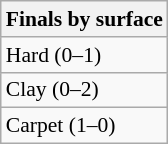<table class=wikitable style=font-size:90%>
<tr>
<th>Finals by surface</th>
</tr>
<tr>
<td>Hard (0–1)</td>
</tr>
<tr>
<td>Clay (0–2)</td>
</tr>
<tr>
<td>Carpet (1–0)</td>
</tr>
</table>
